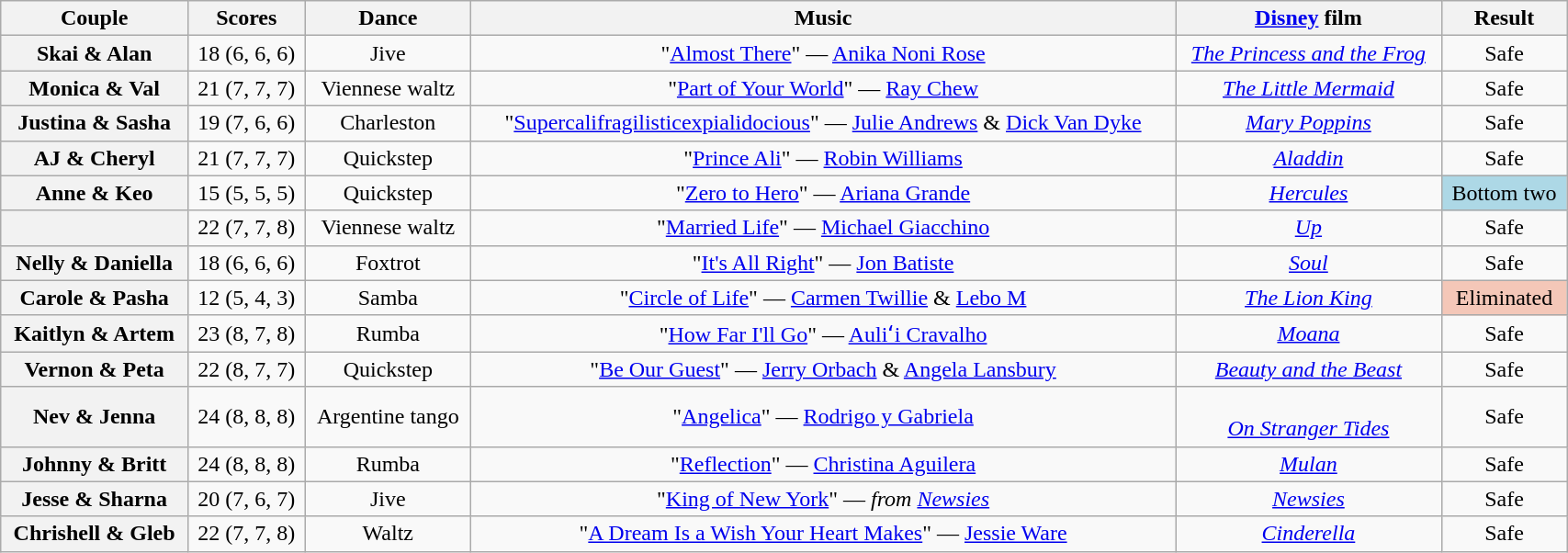<table class="wikitable sortable" style="text-align:center; width: 90%">
<tr>
<th scope="col">Couple</th>
<th scope="col">Scores</th>
<th scope="col" class="unsortable">Dance</th>
<th scope="col" class="unsortable">Music</th>
<th scope="col" class="unsortable"><a href='#'>Disney</a> film</th>
<th scope="col" class="unsortable">Result</th>
</tr>
<tr>
<th scope="row">Skai & Alan</th>
<td>18 (6, 6, 6)</td>
<td>Jive</td>
<td>"<a href='#'>Almost There</a>" — <a href='#'>Anika Noni Rose</a></td>
<td><em><a href='#'>The Princess and the Frog</a></em></td>
<td>Safe</td>
</tr>
<tr>
<th scope="row">Monica & Val</th>
<td>21 (7, 7, 7)</td>
<td>Viennese waltz</td>
<td>"<a href='#'>Part of Your World</a>" — <a href='#'>Ray Chew</a></td>
<td><em><a href='#'>The Little Mermaid</a></em></td>
<td>Safe</td>
</tr>
<tr>
<th scope="row">Justina & Sasha</th>
<td>19 (7, 6, 6)</td>
<td>Charleston</td>
<td>"<a href='#'>Supercalifragilisticexpialidocious</a>" — <a href='#'>Julie Andrews</a> & <a href='#'>Dick Van Dyke</a></td>
<td><em><a href='#'>Mary Poppins</a></em></td>
<td>Safe</td>
</tr>
<tr>
<th scope="row">AJ & Cheryl</th>
<td>21 (7, 7, 7)</td>
<td>Quickstep</td>
<td>"<a href='#'>Prince Ali</a>" — <a href='#'>Robin Williams</a></td>
<td><em><a href='#'>Aladdin</a></em></td>
<td>Safe</td>
</tr>
<tr>
<th scope="row">Anne & Keo</th>
<td>15 (5, 5, 5)</td>
<td>Quickstep</td>
<td>"<a href='#'>Zero to Hero</a>" — <a href='#'>Ariana Grande</a></td>
<td><em><a href='#'>Hercules</a></em></td>
<td bgcolor=lightblue>Bottom two</td>
</tr>
<tr>
<th scope="row"></th>
<td>22 (7, 7, 8)</td>
<td>Viennese waltz</td>
<td>"<a href='#'>Married Life</a>" — <a href='#'>Michael Giacchino</a></td>
<td><em><a href='#'>Up</a></em></td>
<td>Safe</td>
</tr>
<tr>
<th scope="row">Nelly & Daniella</th>
<td>18 (6, 6, 6)</td>
<td>Foxtrot</td>
<td>"<a href='#'>It's All Right</a>" — <a href='#'>Jon Batiste</a></td>
<td><em><a href='#'>Soul</a></em></td>
<td>Safe</td>
</tr>
<tr>
<th scope="row">Carole & Pasha</th>
<td>12 (5, 4, 3)</td>
<td>Samba</td>
<td>"<a href='#'>Circle of Life</a>" — <a href='#'>Carmen Twillie</a> & <a href='#'>Lebo M</a></td>
<td><em><a href='#'>The Lion King</a></em></td>
<td bgcolor=f4c7b8>Eliminated</td>
</tr>
<tr>
<th scope="row">Kaitlyn & Artem</th>
<td>23 (8, 7, 8)</td>
<td>Rumba</td>
<td>"<a href='#'>How Far I'll Go</a>" — <a href='#'>Auliʻi Cravalho</a></td>
<td><em><a href='#'>Moana</a></em></td>
<td>Safe</td>
</tr>
<tr>
<th scope="row">Vernon & Peta</th>
<td>22 (8, 7, 7)</td>
<td>Quickstep</td>
<td>"<a href='#'>Be Our Guest</a>" — <a href='#'>Jerry Orbach</a> & <a href='#'>Angela Lansbury</a></td>
<td><em><a href='#'>Beauty and the Beast</a></em></td>
<td>Safe</td>
</tr>
<tr>
<th scope="row">Nev & Jenna</th>
<td>24 (8, 8, 8)</td>
<td>Argentine tango</td>
<td>"<a href='#'>Angelica</a>" — <a href='#'>Rodrigo y Gabriela</a></td>
<td><em><a href='#'><br>On Stranger Tides</a></em></td>
<td>Safe</td>
</tr>
<tr>
<th scope="row">Johnny & Britt</th>
<td>24 (8, 8, 8)</td>
<td>Rumba</td>
<td>"<a href='#'>Reflection</a>" — <a href='#'>Christina Aguilera</a></td>
<td><em><a href='#'>Mulan</a></em></td>
<td>Safe</td>
</tr>
<tr>
<th scope="row">Jesse & Sharna</th>
<td>20 (7, 6, 7)</td>
<td>Jive</td>
<td>"<a href='#'>King of New York</a>" — <em>from <a href='#'>Newsies</a></em></td>
<td><em><a href='#'>Newsies</a></em></td>
<td>Safe</td>
</tr>
<tr>
<th scope="row">Chrishell & Gleb</th>
<td>22 (7, 7, 8)</td>
<td>Waltz</td>
<td>"<a href='#'>A Dream Is a Wish Your Heart Makes</a>" — <a href='#'>Jessie Ware</a></td>
<td><em><a href='#'>Cinderella</a></em></td>
<td>Safe</td>
</tr>
</table>
